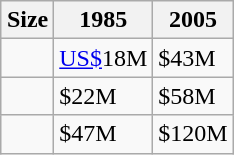<table class="wikitable" style="float: right;">
<tr>
<th>Size</th>
<th>1985</th>
<th>2005</th>
</tr>
<tr>
<td></td>
<td><a href='#'>US$</a>18M</td>
<td>$43M</td>
</tr>
<tr>
<td></td>
<td>$22M</td>
<td>$58M</td>
</tr>
<tr>
<td></td>
<td>$47M</td>
<td>$120M</td>
</tr>
</table>
